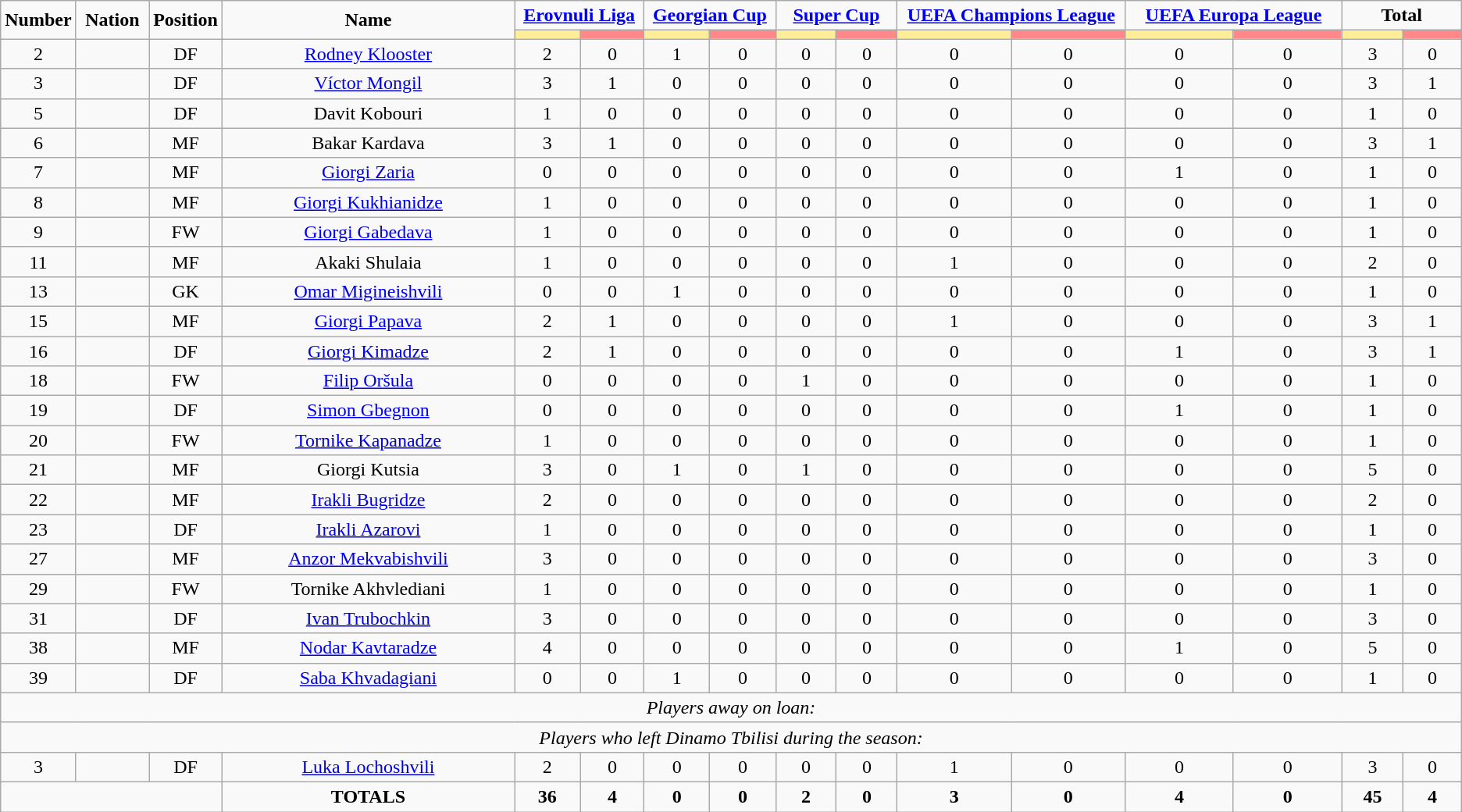<table class="wikitable" style="text-align:center;">
<tr>
<td rowspan="2"  style="width:5%; text-align:center;"><strong>Number</strong></td>
<td rowspan="2"  style="width:5%; text-align:center;"><strong>Nation</strong></td>
<td rowspan="2"  style="width:5%; text-align:center;"><strong>Position</strong></td>
<td rowspan="2"  style="width:20%; text-align:center;"><strong>Name</strong></td>
<td colspan="2" style="text-align:center;"><strong><a href='#'>Erovnuli Liga</a></strong></td>
<td colspan="2" style="text-align:center;"><strong><a href='#'>Georgian Cup</a></strong></td>
<td colspan="2" style="text-align:center;"><strong><a href='#'>Super Cup</a></strong></td>
<td colspan="2" style="text-align:center;"><strong><a href='#'>UEFA Champions League</a></strong></td>
<td colspan="2" style="text-align:center;"><strong><a href='#'>UEFA Europa League</a></strong></td>
<td colspan="2" style="text-align:center;"><strong>Total</strong></td>
</tr>
<tr>
<th style="width:60px; background:#fe9;"></th>
<th style="width:60px; background:#ff8888;"></th>
<th style="width:60px; background:#fe9;"></th>
<th style="width:60px; background:#ff8888;"></th>
<th style="width:60px; background:#fe9;"></th>
<th style="width:60px; background:#ff8888;"></th>
<th style="width:120px; background:#fe9;"></th>
<th style="width:120px; background:#ff8888;"></th>
<th style="width:120px; background:#fe9;"></th>
<th style="width:120px; background:#ff8888;"></th>
<th style="width:60px; background:#fe9;"></th>
<th style="width:60px; background:#ff8888;"></th>
</tr>
<tr>
<td>2</td>
<td></td>
<td>DF</td>
<td><a href='#'>Rodney Klooster</a></td>
<td>2</td>
<td>0</td>
<td>1</td>
<td>0</td>
<td>0</td>
<td>0</td>
<td>0</td>
<td>0</td>
<td>0</td>
<td>0</td>
<td>3</td>
<td>0</td>
</tr>
<tr>
<td>3</td>
<td></td>
<td>DF</td>
<td><a href='#'>Víctor Mongil</a></td>
<td>3</td>
<td>1</td>
<td>0</td>
<td>0</td>
<td>0</td>
<td>0</td>
<td>0</td>
<td>0</td>
<td>0</td>
<td>0</td>
<td>3</td>
<td>1</td>
</tr>
<tr>
<td>5</td>
<td></td>
<td>DF</td>
<td>Davit Kobouri</td>
<td>1</td>
<td>0</td>
<td>0</td>
<td>0</td>
<td>0</td>
<td>0</td>
<td>0</td>
<td>0</td>
<td>0</td>
<td>0</td>
<td>1</td>
<td>0</td>
</tr>
<tr>
<td>6</td>
<td></td>
<td>MF</td>
<td>Bakar Kardava</td>
<td>3</td>
<td>1</td>
<td>0</td>
<td>0</td>
<td>0</td>
<td>0</td>
<td>0</td>
<td>0</td>
<td>0</td>
<td>0</td>
<td>3</td>
<td>1</td>
</tr>
<tr>
<td>7</td>
<td></td>
<td>MF</td>
<td><a href='#'>Giorgi Zaria</a></td>
<td>0</td>
<td>0</td>
<td>0</td>
<td>0</td>
<td>0</td>
<td>0</td>
<td>0</td>
<td>0</td>
<td>1</td>
<td>0</td>
<td>1</td>
<td>0</td>
</tr>
<tr>
<td>8</td>
<td></td>
<td>MF</td>
<td><a href='#'>Giorgi Kukhianidze</a></td>
<td>1</td>
<td>0</td>
<td>0</td>
<td>0</td>
<td>0</td>
<td>0</td>
<td>0</td>
<td>0</td>
<td>0</td>
<td>0</td>
<td>1</td>
<td>0</td>
</tr>
<tr>
<td>9</td>
<td></td>
<td>FW</td>
<td><a href='#'>Giorgi Gabedava</a></td>
<td>1</td>
<td>0</td>
<td>0</td>
<td>0</td>
<td>0</td>
<td>0</td>
<td>0</td>
<td>0</td>
<td>0</td>
<td>0</td>
<td>1</td>
<td>0</td>
</tr>
<tr>
<td>11</td>
<td></td>
<td>MF</td>
<td>Akaki Shulaia</td>
<td>1</td>
<td>0</td>
<td>0</td>
<td>0</td>
<td>0</td>
<td>0</td>
<td>1</td>
<td>0</td>
<td>0</td>
<td>0</td>
<td>2</td>
<td>0</td>
</tr>
<tr>
<td>13</td>
<td></td>
<td>GK</td>
<td><a href='#'>Omar Migineishvili</a></td>
<td>0</td>
<td>0</td>
<td>1</td>
<td>0</td>
<td>0</td>
<td>0</td>
<td>0</td>
<td>0</td>
<td>0</td>
<td>0</td>
<td>1</td>
<td>0</td>
</tr>
<tr>
<td>15</td>
<td></td>
<td>MF</td>
<td><a href='#'>Giorgi Papava</a></td>
<td>2</td>
<td>1</td>
<td>0</td>
<td>0</td>
<td>0</td>
<td>0</td>
<td>1</td>
<td>0</td>
<td>0</td>
<td>0</td>
<td>3</td>
<td>1</td>
</tr>
<tr>
<td>16</td>
<td></td>
<td>DF</td>
<td><a href='#'>Giorgi Kimadze</a></td>
<td>2</td>
<td>1</td>
<td>0</td>
<td>0</td>
<td>0</td>
<td>0</td>
<td>0</td>
<td>0</td>
<td>1</td>
<td>0</td>
<td>3</td>
<td>1</td>
</tr>
<tr>
<td>18</td>
<td></td>
<td>FW</td>
<td><a href='#'>Filip Oršula</a></td>
<td>0</td>
<td>0</td>
<td>0</td>
<td>0</td>
<td>1</td>
<td>0</td>
<td>0</td>
<td>0</td>
<td>0</td>
<td>0</td>
<td>1</td>
<td>0</td>
</tr>
<tr>
<td>19</td>
<td></td>
<td>DF</td>
<td><a href='#'>Simon Gbegnon</a></td>
<td>0</td>
<td>0</td>
<td>0</td>
<td>0</td>
<td>0</td>
<td>0</td>
<td>0</td>
<td>0</td>
<td>1</td>
<td>0</td>
<td>1</td>
<td>0</td>
</tr>
<tr>
<td>20</td>
<td></td>
<td>FW</td>
<td><a href='#'>Tornike Kapanadze</a></td>
<td>1</td>
<td>0</td>
<td>0</td>
<td>0</td>
<td>0</td>
<td>0</td>
<td>0</td>
<td>0</td>
<td>0</td>
<td>0</td>
<td>1</td>
<td>0</td>
</tr>
<tr>
<td>21</td>
<td></td>
<td>MF</td>
<td>Giorgi Kutsia</td>
<td>3</td>
<td>0</td>
<td>1</td>
<td>0</td>
<td>1</td>
<td>0</td>
<td>0</td>
<td>0</td>
<td>0</td>
<td>0</td>
<td>5</td>
<td>0</td>
</tr>
<tr>
<td>22</td>
<td></td>
<td>MF</td>
<td><a href='#'>Irakli Bugridze</a></td>
<td>2</td>
<td>0</td>
<td>0</td>
<td>0</td>
<td>0</td>
<td>0</td>
<td>0</td>
<td>0</td>
<td>0</td>
<td>0</td>
<td>2</td>
<td>0</td>
</tr>
<tr>
<td>23</td>
<td></td>
<td>DF</td>
<td><a href='#'>Irakli Azarovi</a></td>
<td>1</td>
<td>0</td>
<td>0</td>
<td>0</td>
<td>0</td>
<td>0</td>
<td>0</td>
<td>0</td>
<td>0</td>
<td>0</td>
<td>1</td>
<td>0</td>
</tr>
<tr>
<td>27</td>
<td></td>
<td>MF</td>
<td><a href='#'>Anzor Mekvabishvili</a></td>
<td>3</td>
<td>0</td>
<td>0</td>
<td>0</td>
<td>0</td>
<td>0</td>
<td>0</td>
<td>0</td>
<td>0</td>
<td>0</td>
<td>3</td>
<td>0</td>
</tr>
<tr>
<td>29</td>
<td></td>
<td>FW</td>
<td>Tornike Akhvlediani</td>
<td>1</td>
<td>0</td>
<td>0</td>
<td>0</td>
<td>0</td>
<td>0</td>
<td>0</td>
<td>0</td>
<td>0</td>
<td>0</td>
<td>1</td>
<td>0</td>
</tr>
<tr>
<td>31</td>
<td></td>
<td>DF</td>
<td><a href='#'>Ivan Trubochkin</a></td>
<td>3</td>
<td>0</td>
<td>0</td>
<td>0</td>
<td>0</td>
<td>0</td>
<td>0</td>
<td>0</td>
<td>0</td>
<td>0</td>
<td>3</td>
<td>0</td>
</tr>
<tr>
<td>38</td>
<td></td>
<td>MF</td>
<td><a href='#'>Nodar Kavtaradze</a></td>
<td>4</td>
<td>0</td>
<td>0</td>
<td>0</td>
<td>0</td>
<td>0</td>
<td>0</td>
<td>0</td>
<td>1</td>
<td>0</td>
<td>5</td>
<td>0</td>
</tr>
<tr>
<td>39</td>
<td></td>
<td>DF</td>
<td><a href='#'>Saba Khvadagiani</a></td>
<td>0</td>
<td>0</td>
<td>1</td>
<td>0</td>
<td>0</td>
<td>0</td>
<td>0</td>
<td>0</td>
<td>0</td>
<td>0</td>
<td>1</td>
<td>0</td>
</tr>
<tr>
<td colspan="18"><em>Players away on loan:</em></td>
</tr>
<tr>
<td colspan="18"><em>Players who left Dinamo Tbilisi during the season:</em></td>
</tr>
<tr>
<td>3</td>
<td></td>
<td>DF</td>
<td><a href='#'>Luka Lochoshvili</a></td>
<td>2</td>
<td>0</td>
<td>0</td>
<td>0</td>
<td>0</td>
<td>0</td>
<td>1</td>
<td>0</td>
<td>0</td>
<td>0</td>
<td>3</td>
<td>0</td>
</tr>
<tr>
<td colspan="3"></td>
<td><strong>TOTALS</strong></td>
<td><strong>36</strong></td>
<td><strong>4</strong></td>
<td><strong>0</strong></td>
<td><strong>0</strong></td>
<td><strong>2</strong></td>
<td><strong>0</strong></td>
<td><strong>3</strong></td>
<td><strong>0</strong></td>
<td><strong>4</strong></td>
<td><strong>0</strong></td>
<td><strong>45</strong></td>
<td><strong>4</strong></td>
</tr>
</table>
